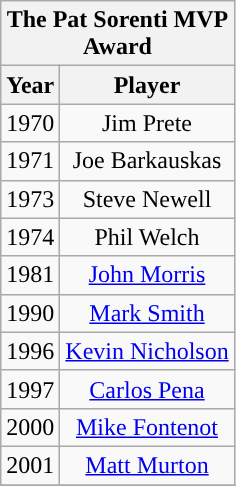<table class="wikitable" style="display: inline-table; margin-right: 20px; text-align:center">
<tr>
<th scope="col" colspan="2" style="width: 145px;">The Pat Sorenti MVP Award</th>
</tr>
<tr>
<th scope="col">Year</th>
<th scope="col">Player</th>
</tr>
<tr>
<td>1970</td>
<td>Jim Prete</td>
</tr>
<tr>
<td>1971</td>
<td>Joe Barkauskas</td>
</tr>
<tr>
<td>1973</td>
<td>Steve Newell</td>
</tr>
<tr>
<td>1974</td>
<td>Phil Welch</td>
</tr>
<tr>
<td>1981</td>
<td><a href='#'>John Morris</a></td>
</tr>
<tr>
<td>1990</td>
<td><a href='#'>Mark Smith</a></td>
</tr>
<tr>
<td>1996</td>
<td><a href='#'>Kevin Nicholson</a></td>
</tr>
<tr>
<td>1997</td>
<td><a href='#'>Carlos Pena</a></td>
</tr>
<tr>
<td>2000</td>
<td><a href='#'>Mike Fontenot</a></td>
</tr>
<tr>
<td>2001</td>
<td><a href='#'>Matt Murton</a></td>
</tr>
<tr>
</tr>
</table>
